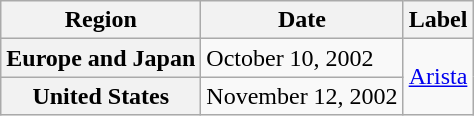<table class="wikitable plainrowheaders">
<tr>
<th scope="col">Region</th>
<th scope="col">Date</th>
<th scope="col">Label</th>
</tr>
<tr>
<th scope="row">Europe and Japan</th>
<td>October 10, 2002</td>
<td rowspan="2"><a href='#'>Arista</a></td>
</tr>
<tr>
<th scope="row">United States</th>
<td>November 12, 2002</td>
</tr>
</table>
